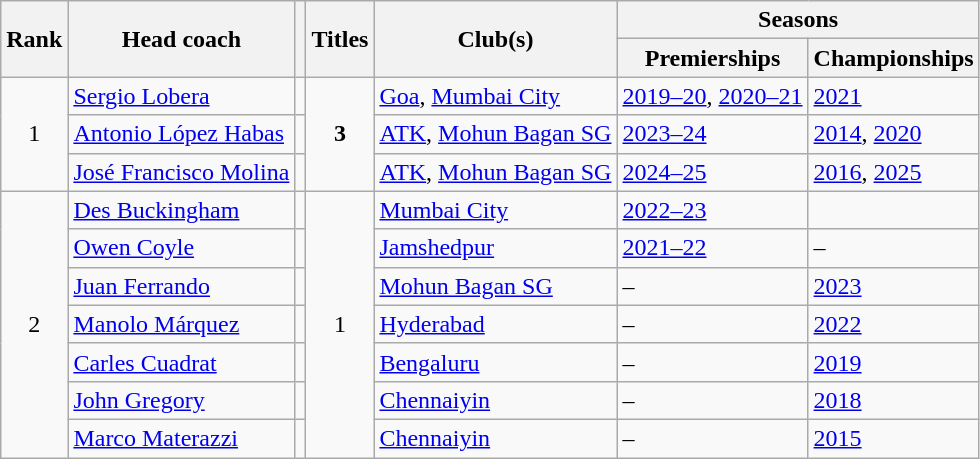<table class="wikitable sortable">
<tr>
<th rowspan="2">Rank</th>
<th rowspan="2">Head coach</th>
<th rowspan="2"></th>
<th rowspan="2">Titles</th>
<th rowspan="2">Club(s)</th>
<th colspan="2">Seasons</th>
</tr>
<tr>
<th>Premierships</th>
<th>Championships</th>
</tr>
<tr>
<td rowspan= 3 align=center>1</td>
<td><a href='#'>Sergio Lobera</a></td>
<td align=center></td>
<td rowspan =3 align=center><strong>3</strong></td>
<td><a href='#'>Goa</a>, <a href='#'>Mumbai City</a></td>
<td><a href='#'>2019–20</a>, <a href='#'>2020–21</a></td>
<td><a href='#'>2021</a></td>
</tr>
<tr>
<td><a href='#'>Antonio López Habas</a></td>
<td align=center></td>
<td><a href='#'>ATK</a>, <a href='#'> Mohun Bagan SG</a></td>
<td><a href='#'>2023–24</a></td>
<td><a href='#'>2014</a>, <a href='#'>2020</a></td>
</tr>
<tr>
<td><a href='#'>José Francisco Molina</a></td>
<td align=center></td>
<td><a href='#'>ATK</a>, <a href='#'> Mohun Bagan SG</a></td>
<td><a href='#'>2024–25</a></td>
<td><a href='#'>2016</a>, <a href='#'>2025</a></td>
</tr>
<tr>
<td rowspan=7 align=center>2</td>
<td><a href='#'>Des Buckingham</a></td>
<td align=center></td>
<td rowspan=8 align=center>1</td>
<td><a href='#'>Mumbai City</a></td>
<td><a href='#'>2022–23</a></td>
<td></td>
</tr>
<tr>
<td><a href='#'>Owen Coyle</a></td>
<td align=center></td>
<td><a href='#'>Jamshedpur</a></td>
<td><a href='#'>2021–22</a></td>
<td>–</td>
</tr>
<tr>
<td><a href='#'>Juan Ferrando</a></td>
<td align=center></td>
<td><a href='#'>Mohun Bagan SG</a></td>
<td>–</td>
<td><a href='#'>2023</a></td>
</tr>
<tr>
<td><a href='#'>Manolo Márquez</a></td>
<td align=center></td>
<td><a href='#'>Hyderabad</a></td>
<td>–</td>
<td><a href='#'>2022</a></td>
</tr>
<tr>
<td><a href='#'>Carles Cuadrat</a></td>
<td align=center></td>
<td><a href='#'>Bengaluru</a></td>
<td>–</td>
<td><a href='#'>2019</a></td>
</tr>
<tr>
<td><a href='#'>John Gregory</a></td>
<td align=center></td>
<td><a href='#'>Chennaiyin</a></td>
<td>–</td>
<td><a href='#'>2018</a></td>
</tr>
<tr>
<td><a href='#'>Marco Materazzi</a></td>
<td align=center></td>
<td><a href='#'>Chennaiyin</a></td>
<td>–</td>
<td><a href='#'>2015</a></td>
</tr>
</table>
